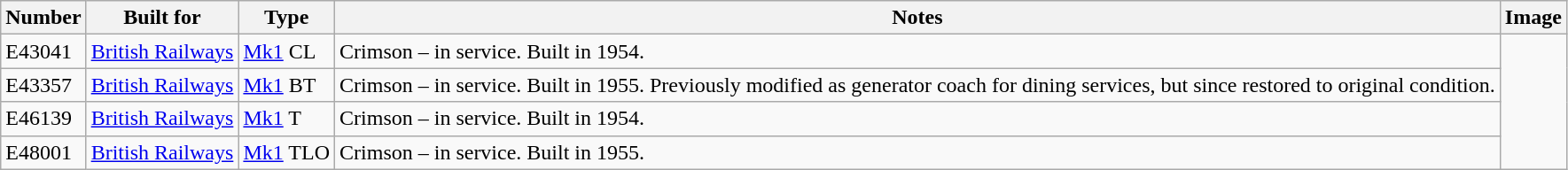<table class="wikitable">
<tr>
<th>Number</th>
<th>Built for</th>
<th>Type</th>
<th>Notes</th>
<th>Image</th>
</tr>
<tr>
<td>E43041</td>
<td><a href='#'>British Railways</a></td>
<td><a href='#'>Mk1</a> CL</td>
<td>Crimson – in service. Built in 1954.</td>
<td rowspan="4"></td>
</tr>
<tr>
<td>E43357</td>
<td><a href='#'>British Railways</a></td>
<td><a href='#'>Mk1</a> BT</td>
<td>Crimson – in service. Built in 1955. Previously modified as generator coach for dining services, but since restored to original condition.</td>
</tr>
<tr>
<td>E46139</td>
<td><a href='#'>British Railways</a></td>
<td><a href='#'>Mk1</a> T</td>
<td>Crimson – in service. Built in 1954.</td>
</tr>
<tr>
<td>E48001</td>
<td><a href='#'>British Railways</a></td>
<td><a href='#'>Mk1</a> TLO</td>
<td>Crimson – in service. Built in 1955.</td>
</tr>
</table>
